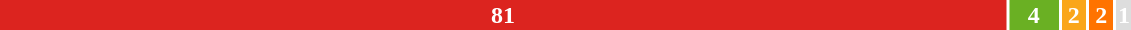<table style="width:60%; text-align:center;">
<tr style="color:white;">
<td style="background:#DC241f; width:90%;"><strong>81</strong></td>
<td style="background:#6AB023; width:4.4%;"><strong>4</strong></td>
<td style="background:#FAA61A; width:2.2%;"><strong>2</strong></td>
<td style="background:#FF7300; width:2.2%;"><strong>2</strong></td>
<td style="background:#DDDDDD; width:1.1%;"><strong>1</strong></td>
</tr>
<tr>
<td><span></span></td>
<td><span></span></td>
<td><span></span></td>
<td><span></span></td>
<td><span></span></td>
</tr>
</table>
